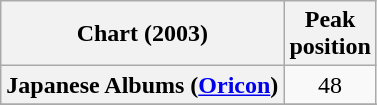<table class="wikitable plainrowheaders sortable">
<tr>
<th scope="col">Chart (2003)</th>
<th scope="col">Peak<br>position</th>
</tr>
<tr>
<th scope="row">Japanese Albums (<a href='#'>Oricon</a>)</th>
<td style="text-align:center;">48</td>
</tr>
<tr>
</tr>
<tr>
</tr>
<tr>
</tr>
</table>
